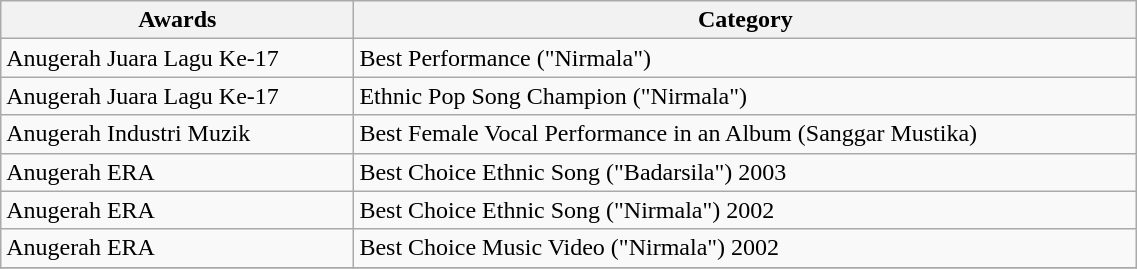<table class="wikitable" width="60%">
<tr>
<th align="center">Awards</th>
<th align="center">Category</th>
</tr>
<tr>
<td align="left">Anugerah Juara Lagu Ke-17</td>
<td align="left">Best Performance ("Nirmala")</td>
</tr>
<tr>
<td align="left">Anugerah Juara Lagu Ke-17</td>
<td align="left">Ethnic Pop Song Champion ("Nirmala")</td>
</tr>
<tr>
<td align="left">Anugerah Industri Muzik</td>
<td align="left">Best Female Vocal Performance in an Album (Sanggar Mustika)</td>
</tr>
<tr>
<td align="left">Anugerah ERA</td>
<td align="left">Best Choice Ethnic Song ("Badarsila") 2003</td>
</tr>
<tr>
<td align="left">Anugerah ERA</td>
<td align="left">Best Choice Ethnic Song ("Nirmala") 2002</td>
</tr>
<tr>
<td align="left">Anugerah ERA</td>
<td align="left">Best Choice Music Video ("Nirmala") 2002</td>
</tr>
<tr>
</tr>
</table>
